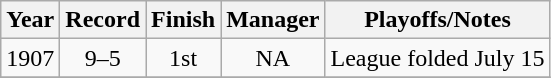<table class="wikitable" style="text-align:center">
<tr>
<th>Year</th>
<th>Record</th>
<th>Finish</th>
<th>Manager</th>
<th>Playoffs/Notes</th>
</tr>
<tr>
<td>1907</td>
<td>9–5</td>
<td>1st</td>
<td>NA</td>
<td>League folded July 15</td>
</tr>
<tr>
</tr>
</table>
